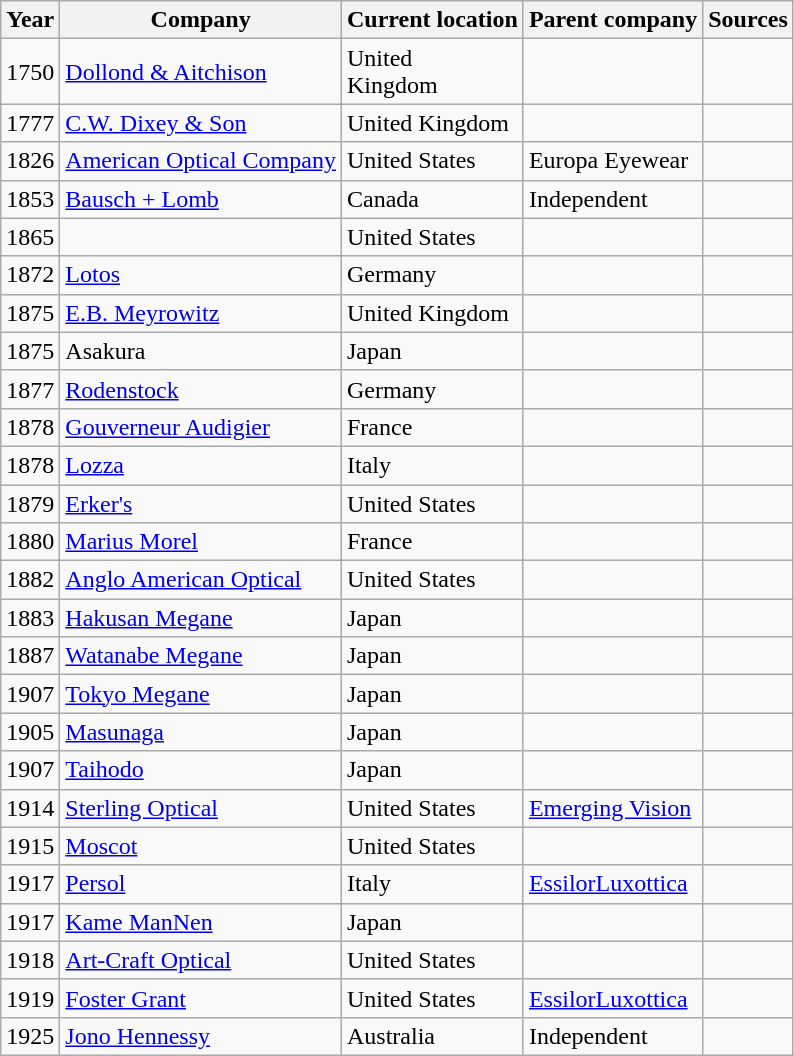<table class="wikitable">
<tr>
<th>Year</th>
<th>Company</th>
<th>Current location</th>
<th>Parent company</th>
<th>Sources<br></th>
</tr>
<tr>
<td>1750</td>
<td><a href='#'>Dollond & Aitchison</a></td>
<td>United<br>Kingdom</td>
<td></td>
<td></td>
</tr>
<tr>
<td>1777</td>
<td><a href='#'>C.W. Dixey & Son</a></td>
<td>United Kingdom</td>
<td></td>
<td></td>
</tr>
<tr>
<td>1826</td>
<td><a href='#'>American Optical Company</a></td>
<td>United States</td>
<td>Europa Eyewear</td>
<td></td>
</tr>
<tr>
<td>1853</td>
<td><a href='#'>Bausch + Lomb</a></td>
<td>Canada</td>
<td>Independent</td>
<td></td>
</tr>
<tr>
<td>1865</td>
<td></td>
<td>United States</td>
<td></td>
<td></td>
</tr>
<tr>
<td>1872</td>
<td><a href='#'>Lotos</a></td>
<td>Germany</td>
<td></td>
<td></td>
</tr>
<tr>
<td>1875</td>
<td><a href='#'>E.B. Meyrowitz</a></td>
<td>United Kingdom</td>
<td></td>
<td></td>
</tr>
<tr>
<td>1875</td>
<td>Asakura</td>
<td>Japan</td>
<td></td>
<td></td>
</tr>
<tr>
<td>1877</td>
<td><a href='#'>Rodenstock</a></td>
<td>Germany</td>
<td></td>
<td></td>
</tr>
<tr>
<td>1878</td>
<td><a href='#'>Gouverneur Audigier</a></td>
<td>France</td>
<td></td>
<td></td>
</tr>
<tr>
<td>1878</td>
<td><a href='#'>Lozza</a></td>
<td>Italy</td>
<td></td>
<td></td>
</tr>
<tr>
<td>1879</td>
<td><a href='#'>Erker's</a></td>
<td>United States</td>
<td></td>
<td></td>
</tr>
<tr>
<td>1880</td>
<td><a href='#'>Marius Morel</a></td>
<td>France</td>
<td></td>
<td></td>
</tr>
<tr>
<td>1882</td>
<td><a href='#'>Anglo American Optical</a></td>
<td>United States</td>
<td></td>
<td></td>
</tr>
<tr>
<td>1883</td>
<td><a href='#'>Hakusan Megane</a></td>
<td>Japan</td>
<td></td>
<td></td>
</tr>
<tr>
<td>1887</td>
<td><a href='#'>Watanabe Megane</a></td>
<td>Japan</td>
<td></td>
<td></td>
</tr>
<tr>
<td>1907</td>
<td><a href='#'>Tokyo Megane</a></td>
<td>Japan</td>
<td></td>
<td></td>
</tr>
<tr>
<td>1905</td>
<td><a href='#'>Masunaga</a></td>
<td>Japan</td>
<td></td>
<td></td>
</tr>
<tr>
<td>1907</td>
<td><a href='#'>Taihodo</a></td>
<td>Japan</td>
<td></td>
<td></td>
</tr>
<tr>
<td>1914</td>
<td><a href='#'>Sterling Optical</a></td>
<td>United States</td>
<td><a href='#'>Emerging Vision</a></td>
<td></td>
</tr>
<tr>
<td>1915</td>
<td><a href='#'>Moscot</a></td>
<td>United States</td>
<td></td>
<td></td>
</tr>
<tr>
<td>1917</td>
<td><a href='#'>Persol</a></td>
<td>Italy</td>
<td><a href='#'>EssilorLuxottica</a></td>
<td></td>
</tr>
<tr>
<td>1917</td>
<td><a href='#'>Kame ManNen</a></td>
<td>Japan</td>
<td></td>
<td></td>
</tr>
<tr>
<td>1918</td>
<td><a href='#'>Art-Craft Optical</a></td>
<td>United States</td>
<td></td>
<td></td>
</tr>
<tr>
<td>1919</td>
<td><a href='#'>Foster Grant</a></td>
<td>United States</td>
<td><a href='#'>EssilorLuxottica</a></td>
<td></td>
</tr>
<tr>
<td>1925</td>
<td><a href='#'>Jono Hennessy</a></td>
<td>Australia</td>
<td>Independent</td>
<td></td>
</tr>
</table>
